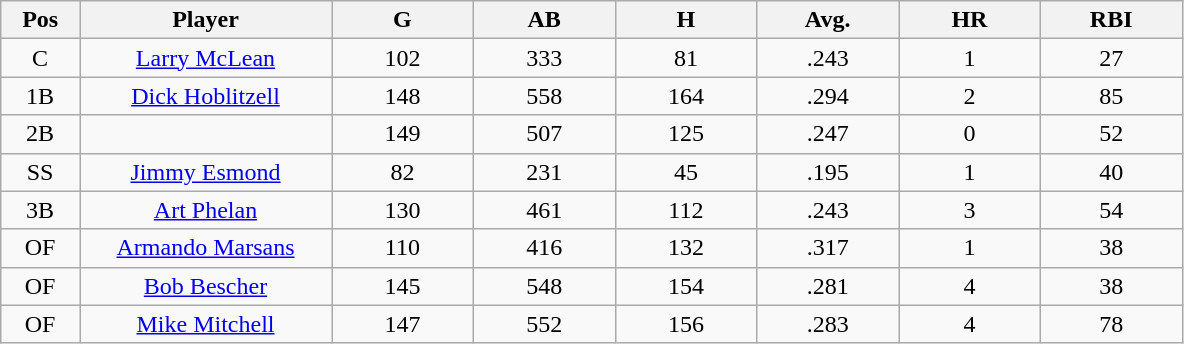<table class="wikitable sortable">
<tr>
<th bgcolor="#DDDDFF" width="5%">Pos</th>
<th bgcolor="#DDDDFF" width="16%">Player</th>
<th bgcolor="#DDDDFF" width="9%">G</th>
<th bgcolor="#DDDDFF" width="9%">AB</th>
<th bgcolor="#DDDDFF" width="9%">H</th>
<th bgcolor="#DDDDFF" width="9%">Avg.</th>
<th bgcolor="#DDDDFF" width="9%">HR</th>
<th bgcolor="#DDDDFF" width="9%">RBI</th>
</tr>
<tr align="center">
<td>C</td>
<td><a href='#'>Larry McLean</a></td>
<td>102</td>
<td>333</td>
<td>81</td>
<td>.243</td>
<td>1</td>
<td>27</td>
</tr>
<tr align=center>
<td>1B</td>
<td><a href='#'>Dick Hoblitzell</a></td>
<td>148</td>
<td>558</td>
<td>164</td>
<td>.294</td>
<td>2</td>
<td>85</td>
</tr>
<tr align=center>
<td>2B</td>
<td></td>
<td>149</td>
<td>507</td>
<td>125</td>
<td>.247</td>
<td>0</td>
<td>52</td>
</tr>
<tr align="center">
<td>SS</td>
<td><a href='#'>Jimmy Esmond</a></td>
<td>82</td>
<td>231</td>
<td>45</td>
<td>.195</td>
<td>1</td>
<td>40</td>
</tr>
<tr align=center>
<td>3B</td>
<td><a href='#'>Art Phelan</a></td>
<td>130</td>
<td>461</td>
<td>112</td>
<td>.243</td>
<td>3</td>
<td>54</td>
</tr>
<tr align=center>
<td>OF</td>
<td><a href='#'>Armando Marsans</a></td>
<td>110</td>
<td>416</td>
<td>132</td>
<td>.317</td>
<td>1</td>
<td>38</td>
</tr>
<tr align=center>
<td>OF</td>
<td><a href='#'>Bob Bescher</a></td>
<td>145</td>
<td>548</td>
<td>154</td>
<td>.281</td>
<td>4</td>
<td>38</td>
</tr>
<tr align=center>
<td>OF</td>
<td><a href='#'>Mike Mitchell</a></td>
<td>147</td>
<td>552</td>
<td>156</td>
<td>.283</td>
<td>4</td>
<td>78</td>
</tr>
</table>
